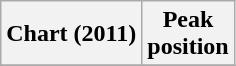<table class="wikitable plainrowheaders" style="text-align:center;">
<tr>
<th scope="col">Chart (2011)</th>
<th scope="col">Peak<br>position</th>
</tr>
<tr>
</tr>
</table>
